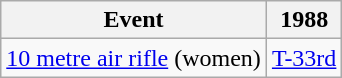<table class="wikitable" style="text-align: center">
<tr>
<th>Event</th>
<th>1988</th>
</tr>
<tr>
<td align=left><a href='#'>10 metre air rifle</a> (women)</td>
<td><a href='#'>T-33rd</a></td>
</tr>
</table>
